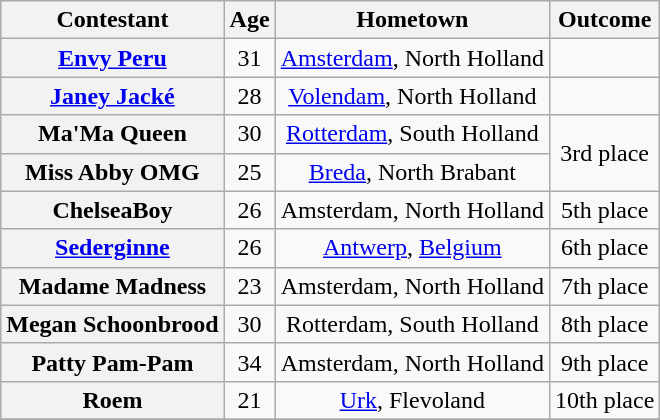<table class="wikitable sortable" style="text-align:center;">
<tr>
<th scope="col">Contestant</th>
<th scope="col">Age</th>
<th scope="col">Hometown</th>
<th scope="col">Outcome</th>
</tr>
<tr>
<th scope="row"><a href='#'>Envy Peru</a></th>
<td>31</td>
<td nowrap><a href='#'>Amsterdam</a>, North Holland</td>
<td><strong></strong></td>
</tr>
<tr>
<th scope="row"><a href='#'>Janey Jacké</a></th>
<td>28</td>
<td><a href='#'>Volendam</a>, North Holland</td>
<td nowrap></td>
</tr>
<tr>
<th scope="row">Ma'Ma Queen</th>
<td>30</td>
<td><a href='#'>Rotterdam</a>, South Holland</td>
<td rowspan="2">3rd place</td>
</tr>
<tr>
<th scope="row">Miss Abby OMG</th>
<td>25</td>
<td><a href='#'>Breda</a>, North Brabant</td>
</tr>
<tr>
<th scope="row">ChelseaBoy</th>
<td>26</td>
<td>Amsterdam, North Holland</td>
<td>5th place</td>
</tr>
<tr>
<th scope="row"><a href='#'>Sederginne</a></th>
<td>26</td>
<td><a href='#'>Antwerp</a>, <a href='#'>Belgium</a></td>
<td>6th place</td>
</tr>
<tr>
<th scope="row">Madame Madness</th>
<td>23</td>
<td>Amsterdam, North Holland</td>
<td>7th place</td>
</tr>
<tr>
<th nowrap>Megan Schoonbrood</th>
<td>30</td>
<td>Rotterdam, South Holland</td>
<td>8th place</td>
</tr>
<tr>
<th scope="row">Patty Pam-Pam</th>
<td>34</td>
<td>Amsterdam, North Holland</td>
<td>9th place</td>
</tr>
<tr>
<th scope="row">Roem</th>
<td>21</td>
<td><a href='#'>Urk</a>, Flevoland</td>
<td>10th place</td>
</tr>
<tr>
</tr>
</table>
